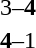<table style="text-align:center">
<tr>
<th width=223></th>
<th width=100></th>
<th width=223></th>
</tr>
<tr>
<td align=right></td>
<td>3–<strong>4</strong></td>
<td align=left><strong></strong></td>
</tr>
<tr>
<td align=right><strong></strong></td>
<td><strong>4</strong>–1</td>
<td align=left></td>
</tr>
</table>
